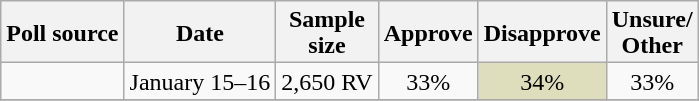<table class="wikitable sortable collapsible" style="text-align:center;line-height:17px">
<tr>
<th>Poll source</th>
<th>Date</th>
<th>Sample<br>size</th>
<th>Approve</th>
<th>Disapprove</th>
<th>Unsure/<br>Other</th>
</tr>
<tr>
<td></td>
<td>January 15–16</td>
<td>2,650 RV</td>
<td>33%</td>
<td style="background:#DEDEBD;">34%</td>
<td>33%</td>
</tr>
<tr>
</tr>
</table>
